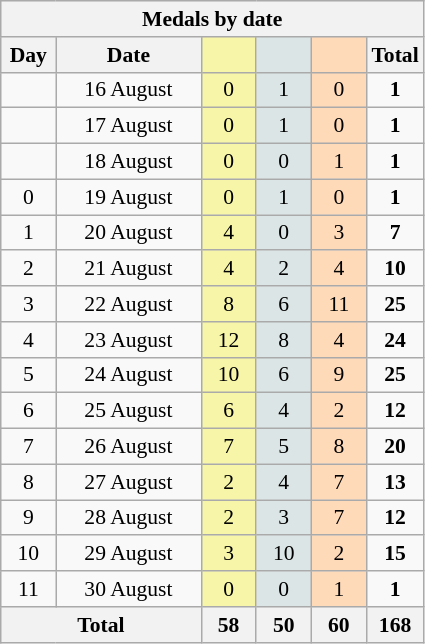<table class="wikitable sortable" style="font-size:90%; text-align:center">
<tr style="background:#efefef;">
<th colspan=6>Medals by date</th>
</tr>
<tr>
<th width=30>Day</th>
<th width=90>Date</th>
<th width=30 style="background:#F7F6A8;"></th>
<th width=30 style="background:#DCE5E5;"></th>
<th width=30 style="background:#FFDAB9;"></th>
<th width=30>Total</th>
</tr>
<tr>
<td></td>
<td>16 August</td>
<td style="background:#F7F6A8;">0</td>
<td style="background:#DCE5E5;">1</td>
<td style="background:#FFDAB9;">0</td>
<td><strong>1</strong></td>
</tr>
<tr>
<td></td>
<td>17 August</td>
<td style="background:#F7F6A8;">0</td>
<td style="background:#DCE5E5;">1</td>
<td style="background:#FFDAB9;">0</td>
<td><strong>1</strong></td>
</tr>
<tr>
<td></td>
<td>18 August</td>
<td style="background:#F7F6A8;">0</td>
<td style="background:#DCE5E5;">0</td>
<td style="background:#FFDAB9;">1</td>
<td><strong>1</strong></td>
</tr>
<tr>
<td>0</td>
<td>19 August</td>
<td style="background:#F7F6A8;">0</td>
<td style="background:#DCE5E5;">1</td>
<td style="background:#FFDAB9;">0</td>
<td><strong>1</strong></td>
</tr>
<tr>
<td>1</td>
<td>20 August</td>
<td style="background:#F7F6A8;">4</td>
<td style="background:#DCE5E5;">0</td>
<td style="background:#FFDAB9;">3</td>
<td><strong>7</strong></td>
</tr>
<tr>
<td>2</td>
<td>21 August</td>
<td style="background:#F7F6A8;">4</td>
<td style="background:#DCE5E5;">2</td>
<td style="background:#FFDAB9;">4</td>
<td><strong>10</strong></td>
</tr>
<tr>
<td>3</td>
<td>22 August</td>
<td style="background:#F7F6A8;">8</td>
<td style="background:#DCE5E5;">6</td>
<td style="background:#FFDAB9;">11</td>
<td><strong>25</strong></td>
</tr>
<tr>
<td>4</td>
<td>23 August</td>
<td style="background:#F7F6A8;">12</td>
<td style="background:#DCE5E5;">8</td>
<td style="background:#FFDAB9;">4</td>
<td><strong>24</strong></td>
</tr>
<tr>
<td>5</td>
<td>24 August</td>
<td style="background:#F7F6A8;">10</td>
<td style="background:#DCE5E5;">6</td>
<td style="background:#FFDAB9;">9</td>
<td><strong>25</strong></td>
</tr>
<tr>
<td>6</td>
<td>25 August</td>
<td style="background:#F7F6A8;">6</td>
<td style="background:#DCE5E5;">4</td>
<td style="background:#FFDAB9;">2</td>
<td><strong>12</strong></td>
</tr>
<tr>
<td>7</td>
<td>26 August</td>
<td style="background:#F7F6A8;">7</td>
<td style="background:#DCE5E5;">5</td>
<td style="background:#FFDAB9;">8</td>
<td><strong>20</strong></td>
</tr>
<tr>
<td>8</td>
<td>27 August</td>
<td style="background:#F7F6A8;">2</td>
<td style="background:#DCE5E5;">4</td>
<td style="background:#FFDAB9;">7</td>
<td><strong>13</strong></td>
</tr>
<tr>
<td>9</td>
<td>28 August</td>
<td style="background:#F7F6A8;">2</td>
<td style="background:#DCE5E5;">3</td>
<td style="background:#FFDAB9;">7</td>
<td><strong>12</strong></td>
</tr>
<tr>
<td>10</td>
<td>29 August</td>
<td style="background:#F7F6A8;">3</td>
<td style="background:#DCE5E5;">10</td>
<td style="background:#FFDAB9;">2</td>
<td><strong>15</strong></td>
</tr>
<tr>
<td>11</td>
<td>30 August</td>
<td style="background:#F7F6A8;">0</td>
<td style="background:#DCE5E5;">0</td>
<td style="background:#FFDAB9;">1</td>
<td><strong>1</strong></td>
</tr>
<tr>
<th colspan="2">Total</th>
<th>58</th>
<th>50</th>
<th>60</th>
<th>168</th>
</tr>
</table>
